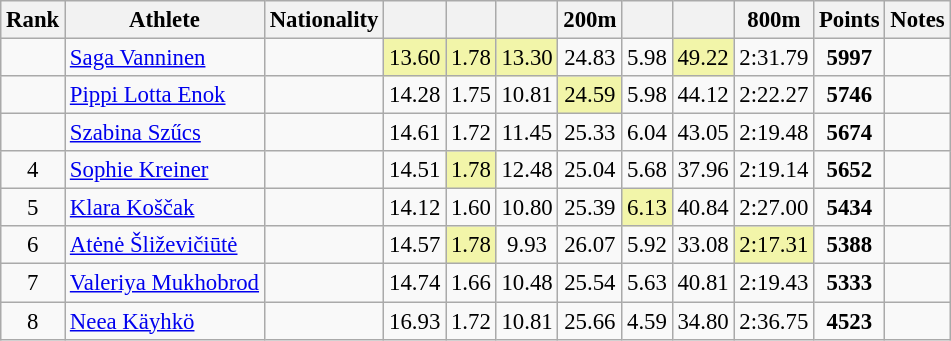<table class="wikitable sortable" style=" text-align:center; font-size:95%;">
<tr>
<th>Rank</th>
<th>Athlete</th>
<th>Nationality</th>
<th></th>
<th></th>
<th></th>
<th>200m</th>
<th></th>
<th></th>
<th>800m</th>
<th>Points</th>
<th>Notes</th>
</tr>
<tr>
<td></td>
<td align=left><a href='#'>Saga Vanninen</a></td>
<td align=left></td>
<td bgcolor=#F2F5A9>13.60</td>
<td bgcolor=#F2F5A9>1.78 </td>
<td bgcolor=#F2F5A9>13.30</td>
<td>24.83 </td>
<td>5.98</td>
<td bgcolor=#F2F5A9>49.22 </td>
<td>2:31.79</td>
<td><strong>5997</strong></td>
<td></td>
</tr>
<tr>
<td></td>
<td align=left><a href='#'>Pippi Lotta Enok</a></td>
<td align=left></td>
<td>14.28 </td>
<td>1.75 </td>
<td>10.81</td>
<td bgcolor=#F2F5A9>24.59 </td>
<td>5.98</td>
<td>44.12</td>
<td>2:22.27</td>
<td><strong>5746</strong></td>
<td></td>
</tr>
<tr>
<td></td>
<td align=left><a href='#'>Szabina Szűcs</a></td>
<td align=left></td>
<td>14.61</td>
<td>1.72</td>
<td>11.45</td>
<td>25.33</td>
<td>6.04</td>
<td>43.05 </td>
<td>2:19.48 </td>
<td><strong>5674</strong></td>
<td></td>
</tr>
<tr>
<td>4</td>
<td align=left><a href='#'>Sophie Kreiner</a></td>
<td align=left></td>
<td>14.51 </td>
<td bgcolor=#F2F5A9>1.78</td>
<td>12.48</td>
<td>25.04 </td>
<td>5.68 </td>
<td>37.96 </td>
<td>2:19.14 </td>
<td><strong>5652</strong></td>
<td></td>
</tr>
<tr>
<td>5</td>
<td align=left><a href='#'>Klara Koščak</a></td>
<td align=left></td>
<td>14.12</td>
<td>1.60</td>
<td>10.80 </td>
<td>25.39</td>
<td bgcolor=#F2F5A9>6.13</td>
<td>40.84 </td>
<td>2:27.00</td>
<td><strong>5434</strong></td>
<td></td>
</tr>
<tr>
<td>6</td>
<td align=left><a href='#'>Atėnė Šliževičiūtė</a></td>
<td align=left></td>
<td>14.57</td>
<td bgcolor=#F2F5A9>1.78</td>
<td>9.93</td>
<td>26.07</td>
<td>5.92</td>
<td>33.08 </td>
<td bgcolor=#F2F5A9>2:17.31</td>
<td><strong>5388</strong></td>
<td></td>
</tr>
<tr>
<td>7</td>
<td align=left><a href='#'>Valeriya Mukhobrod</a></td>
<td align=left></td>
<td>14.74</td>
<td>1.66</td>
<td>10.48 </td>
<td>25.54</td>
<td>5.63</td>
<td>40.81 </td>
<td>2:19.43</td>
<td><strong>5333</strong></td>
<td></td>
</tr>
<tr>
<td>8</td>
<td align=left><a href='#'>Neea Käyhkö</a></td>
<td align=left></td>
<td>16.93</td>
<td>1.72</td>
<td>10.81</td>
<td>25.66</td>
<td>4.59</td>
<td>34.80</td>
<td>2:36.75</td>
<td><strong>4523</strong></td>
<td></td>
</tr>
</table>
